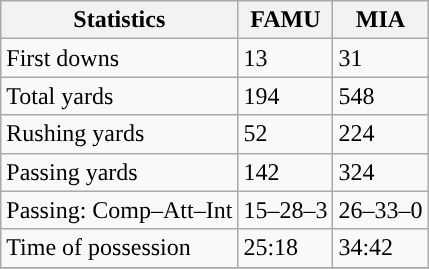<table class="wikitable" style="float: left;">
<tr>
<th>Statistics</th>
<th>FAMU</th>
<th>MIA</th>
</tr>
<tr>
<td>First downs</td>
<td>13</td>
<td>31</td>
</tr>
<tr>
<td>Total yards</td>
<td>194</td>
<td>548</td>
</tr>
<tr>
<td>Rushing yards</td>
<td>52</td>
<td>224</td>
</tr>
<tr>
<td>Passing yards</td>
<td>142</td>
<td>324</td>
</tr>
<tr>
<td>Passing: Comp–Att–Int</td>
<td>15–28–3</td>
<td>26–33–0</td>
</tr>
<tr>
<td>Time of possession</td>
<td>25:18</td>
<td>34:42</td>
</tr>
<tr>
</tr>
</table>
